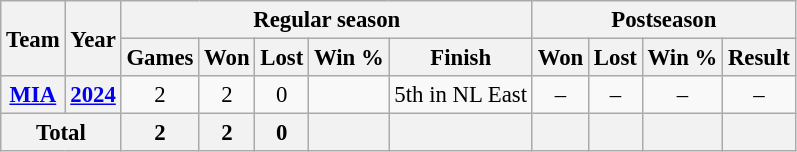<table class="wikitable" style="font-size: 95%; text-align:center;">
<tr>
<th rowspan="2">Team</th>
<th rowspan="2">Year</th>
<th colspan="5">Regular season</th>
<th colspan="4">Postseason</th>
</tr>
<tr>
<th>Games</th>
<th>Won</th>
<th>Lost</th>
<th>Win %</th>
<th>Finish</th>
<th>Won</th>
<th>Lost</th>
<th>Win %</th>
<th>Result</th>
</tr>
<tr style="background:;" !>
<th><a href='#'>MIA</a></th>
<th><a href='#'>2024</a></th>
<td>2</td>
<td>2</td>
<td>0</td>
<td></td>
<td>5th in NL East</td>
<td>–</td>
<td>–</td>
<td>–</td>
<td>–</td>
</tr>
<tr>
<th colspan="2">Total</th>
<th>2</th>
<th>2</th>
<th>0</th>
<th></th>
<th></th>
<th></th>
<th></th>
<th></th>
<th></th>
</tr>
</table>
